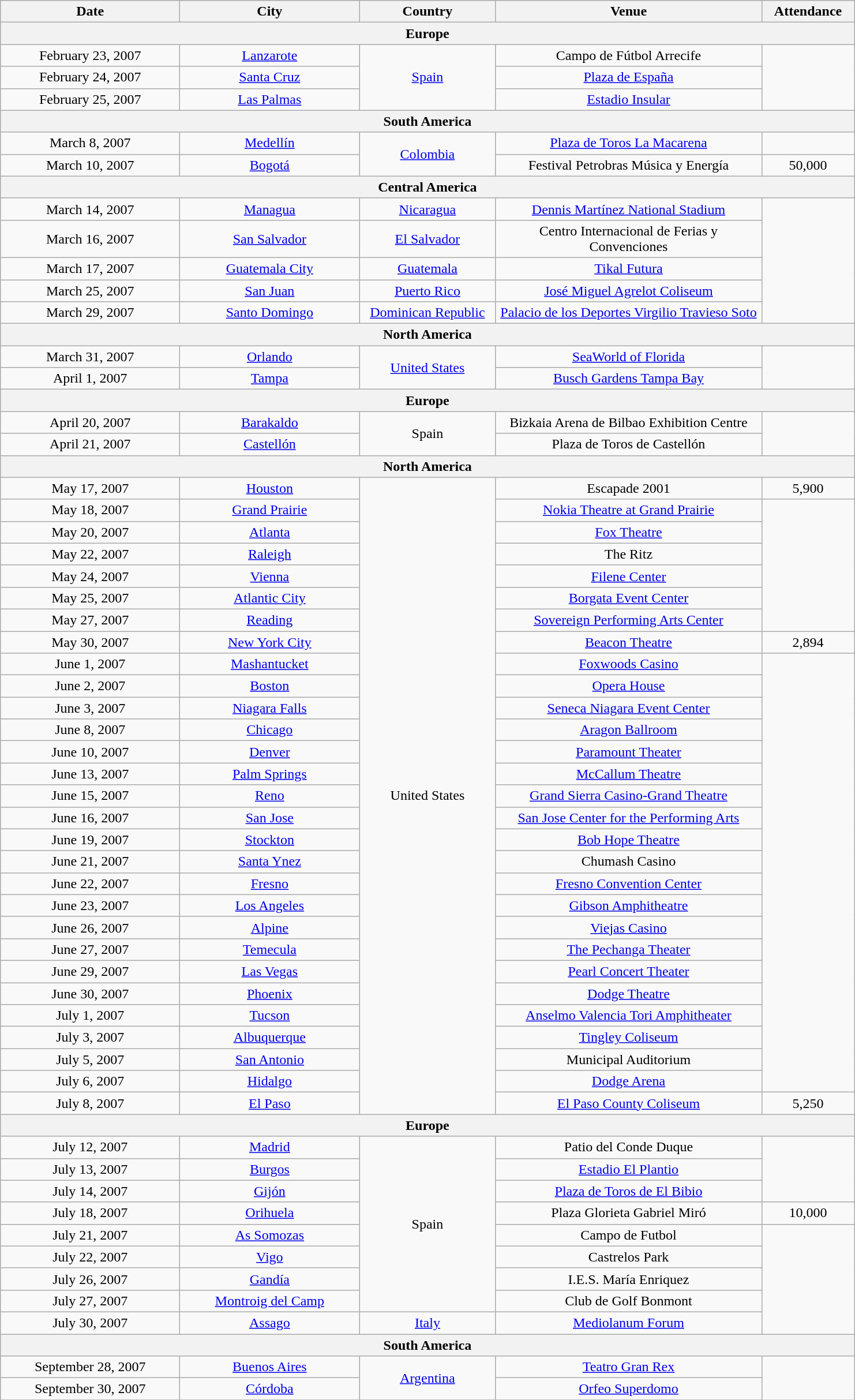<table class="wikitable" style="text-align:center;">
<tr>
<th width="200">Date</th>
<th width="200">City</th>
<th width="150">Country</th>
<th width="300">Venue</th>
<th width="100">Attendance</th>
</tr>
<tr>
<th colspan="5">Europe</th>
</tr>
<tr>
<td>February 23, 2007</td>
<td><a href='#'>Lanzarote</a></td>
<td rowspan="3"><a href='#'>Spain</a></td>
<td>Campo de Fútbol Arrecife</td>
</tr>
<tr>
<td>February 24, 2007</td>
<td><a href='#'>Santa Cruz</a></td>
<td><a href='#'>Plaza de España</a></td>
</tr>
<tr>
<td>February 25, 2007</td>
<td><a href='#'>Las Palmas</a></td>
<td><a href='#'>Estadio Insular</a></td>
</tr>
<tr>
<th colspan="5">South America</th>
</tr>
<tr>
<td>March 8, 2007</td>
<td><a href='#'>Medellín</a></td>
<td rowspan="2"><a href='#'>Colombia</a></td>
<td><a href='#'>Plaza de Toros La Macarena</a></td>
</tr>
<tr>
<td>March 10, 2007</td>
<td><a href='#'>Bogotá</a></td>
<td>Festival Petrobras Música y Energía</td>
<td>50,000</td>
</tr>
<tr>
<th colspan="5">Central America</th>
</tr>
<tr>
<td>March 14, 2007</td>
<td><a href='#'>Managua</a></td>
<td><a href='#'>Nicaragua</a></td>
<td><a href='#'>Dennis Martínez National Stadium</a></td>
</tr>
<tr>
<td>March 16, 2007</td>
<td><a href='#'>San Salvador</a></td>
<td><a href='#'>El Salvador</a></td>
<td>Centro Internacional de Ferias y Convenciones</td>
</tr>
<tr>
<td>March 17, 2007</td>
<td><a href='#'>Guatemala City</a></td>
<td><a href='#'>Guatemala</a></td>
<td><a href='#'>Tikal Futura</a></td>
</tr>
<tr>
<td>March 25, 2007</td>
<td><a href='#'>San Juan</a></td>
<td><a href='#'>Puerto Rico</a></td>
<td><a href='#'>José Miguel Agrelot Coliseum</a></td>
</tr>
<tr>
<td>March 29, 2007</td>
<td><a href='#'>Santo Domingo</a></td>
<td><a href='#'>Dominican Republic</a></td>
<td><a href='#'>Palacio de los Deportes Virgilio Travieso Soto</a></td>
</tr>
<tr>
<th colspan="5">North America</th>
</tr>
<tr>
<td>March 31, 2007</td>
<td><a href='#'>Orlando</a></td>
<td rowspan="2"><a href='#'>United States</a></td>
<td><a href='#'>SeaWorld of Florida</a></td>
</tr>
<tr>
<td>April 1, 2007</td>
<td><a href='#'>Tampa</a></td>
<td><a href='#'>Busch Gardens Tampa Bay</a></td>
</tr>
<tr>
<th colspan="5">Europe</th>
</tr>
<tr>
<td>April 20, 2007</td>
<td><a href='#'>Barakaldo</a></td>
<td rowspan="2">Spain</td>
<td>Bizkaia Arena de Bilbao Exhibition Centre</td>
</tr>
<tr>
<td>April 21, 2007</td>
<td><a href='#'>Castellón</a></td>
<td>Plaza de Toros de Castellón</td>
</tr>
<tr>
<th colspan="5">North America</th>
</tr>
<tr>
<td>May 17, 2007</td>
<td><a href='#'>Houston</a></td>
<td rowspan="29">United States</td>
<td>Escapade 2001</td>
<td>5,900</td>
</tr>
<tr>
<td>May 18, 2007</td>
<td><a href='#'>Grand Prairie</a></td>
<td><a href='#'>Nokia Theatre at Grand Prairie</a></td>
</tr>
<tr>
<td>May 20, 2007</td>
<td><a href='#'>Atlanta</a></td>
<td><a href='#'>Fox Theatre</a></td>
</tr>
<tr>
<td>May 22, 2007</td>
<td><a href='#'>Raleigh</a></td>
<td>The Ritz</td>
</tr>
<tr>
<td>May 24, 2007</td>
<td><a href='#'>Vienna</a></td>
<td><a href='#'>Filene Center</a></td>
</tr>
<tr>
<td>May 25, 2007</td>
<td><a href='#'>Atlantic City</a></td>
<td><a href='#'>Borgata Event Center</a></td>
</tr>
<tr>
<td>May 27, 2007</td>
<td><a href='#'>Reading</a></td>
<td><a href='#'>Sovereign Performing Arts Center</a></td>
</tr>
<tr>
<td>May 30, 2007</td>
<td><a href='#'>New York City</a></td>
<td><a href='#'>Beacon Theatre</a></td>
<td>2,894</td>
</tr>
<tr>
<td>June 1, 2007</td>
<td><a href='#'>Mashantucket</a></td>
<td><a href='#'>Foxwoods Casino</a></td>
</tr>
<tr>
<td>June 2, 2007</td>
<td><a href='#'>Boston</a></td>
<td><a href='#'>Opera House</a></td>
</tr>
<tr>
<td>June 3, 2007</td>
<td><a href='#'>Niagara Falls</a></td>
<td><a href='#'>Seneca Niagara Event Center</a></td>
</tr>
<tr>
<td>June 8, 2007</td>
<td><a href='#'>Chicago</a></td>
<td><a href='#'>Aragon Ballroom</a></td>
</tr>
<tr>
<td>June 10, 2007</td>
<td><a href='#'>Denver</a></td>
<td><a href='#'>Paramount Theater</a></td>
</tr>
<tr>
<td>June 13, 2007</td>
<td><a href='#'>Palm Springs</a></td>
<td><a href='#'>McCallum Theatre</a></td>
</tr>
<tr>
<td>June 15, 2007</td>
<td><a href='#'>Reno</a></td>
<td><a href='#'>Grand Sierra Casino-Grand Theatre</a></td>
</tr>
<tr>
<td>June 16, 2007</td>
<td><a href='#'>San Jose</a></td>
<td><a href='#'>San Jose Center for the Performing Arts</a></td>
</tr>
<tr>
<td>June 19, 2007</td>
<td><a href='#'>Stockton</a></td>
<td><a href='#'>Bob Hope Theatre</a></td>
</tr>
<tr>
<td>June 21, 2007</td>
<td><a href='#'>Santa Ynez</a></td>
<td>Chumash Casino</td>
</tr>
<tr>
<td>June 22, 2007</td>
<td><a href='#'>Fresno</a></td>
<td><a href='#'>Fresno Convention Center</a></td>
</tr>
<tr>
<td>June 23, 2007</td>
<td><a href='#'>Los Angeles</a></td>
<td><a href='#'>Gibson Amphitheatre</a></td>
</tr>
<tr>
<td>June 26, 2007</td>
<td><a href='#'>Alpine</a></td>
<td><a href='#'>Viejas Casino</a></td>
</tr>
<tr>
<td>June 27, 2007</td>
<td><a href='#'>Temecula</a></td>
<td><a href='#'>The Pechanga Theater</a></td>
</tr>
<tr>
<td>June 29, 2007</td>
<td><a href='#'>Las Vegas</a></td>
<td><a href='#'>Pearl Concert Theater</a></td>
</tr>
<tr>
<td>June 30, 2007</td>
<td><a href='#'>Phoenix</a></td>
<td><a href='#'>Dodge Theatre</a></td>
</tr>
<tr>
<td>July 1, 2007</td>
<td><a href='#'>Tucson</a></td>
<td><a href='#'>Anselmo Valencia Tori Amphitheater</a></td>
</tr>
<tr>
<td>July 3, 2007</td>
<td><a href='#'>Albuquerque</a></td>
<td><a href='#'>Tingley Coliseum</a></td>
</tr>
<tr>
<td>July 5, 2007</td>
<td><a href='#'>San Antonio</a></td>
<td>Municipal Auditorium</td>
</tr>
<tr>
<td>July 6, 2007</td>
<td><a href='#'>Hidalgo</a></td>
<td><a href='#'>Dodge Arena</a></td>
</tr>
<tr>
<td>July 8, 2007</td>
<td><a href='#'>El Paso</a></td>
<td><a href='#'>El Paso County Coliseum</a></td>
<td>5,250</td>
</tr>
<tr>
<th colspan="5">Europe</th>
</tr>
<tr>
<td>July 12, 2007</td>
<td><a href='#'>Madrid</a></td>
<td rowspan="8">Spain</td>
<td>Patio del Conde Duque</td>
</tr>
<tr>
<td>July 13, 2007</td>
<td><a href='#'>Burgos</a></td>
<td><a href='#'>Estadio El Plantio</a></td>
</tr>
<tr>
<td>July 14, 2007</td>
<td><a href='#'>Gijón</a></td>
<td><a href='#'>Plaza de Toros de El Bibio</a></td>
</tr>
<tr>
<td>July 18, 2007</td>
<td><a href='#'>Orihuela</a></td>
<td>Plaza Glorieta Gabriel Miró</td>
<td>10,000</td>
</tr>
<tr>
<td>July 21, 2007</td>
<td><a href='#'>As Somozas</a></td>
<td>Campo de Futbol</td>
</tr>
<tr>
<td>July 22, 2007</td>
<td><a href='#'>Vigo</a></td>
<td>Castrelos Park</td>
</tr>
<tr>
<td>July 26, 2007</td>
<td><a href='#'>Gandía</a></td>
<td>I.E.S. María Enriquez</td>
</tr>
<tr>
<td>July 27, 2007</td>
<td><a href='#'>Montroig del Camp</a></td>
<td>Club de Golf Bonmont</td>
</tr>
<tr>
<td>July 30, 2007</td>
<td><a href='#'>Assago</a></td>
<td><a href='#'>Italy</a></td>
<td><a href='#'>Mediolanum Forum</a></td>
</tr>
<tr>
<th colspan="5">South America</th>
</tr>
<tr>
<td>September 28, 2007</td>
<td><a href='#'>Buenos Aires</a></td>
<td rowspan="2"><a href='#'>Argentina</a></td>
<td><a href='#'>Teatro Gran Rex</a></td>
</tr>
<tr>
<td>September 30, 2007</td>
<td><a href='#'>Córdoba</a></td>
<td><a href='#'>Orfeo Superdomo</a></td>
</tr>
<tr>
</tr>
</table>
